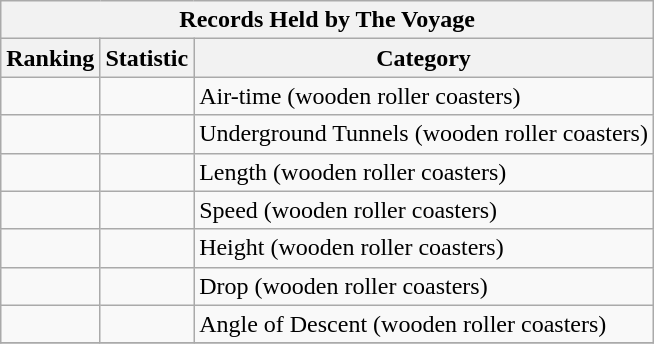<table class="wikitable">
<tr>
<th colspan="500">Records Held by The Voyage</th>
</tr>
<tr>
<th>Ranking</th>
<th>Statistic</th>
<th>Category</th>
</tr>
<tr>
<td></td>
<td></td>
<td>Air-time (wooden roller coasters)</td>
</tr>
<tr>
<td></td>
<td></td>
<td>Underground Tunnels (wooden roller coasters)</td>
</tr>
<tr>
<td></td>
<td></td>
<td>Length (wooden roller coasters)</td>
</tr>
<tr>
<td></td>
<td></td>
<td>Speed (wooden roller coasters)</td>
</tr>
<tr>
<td></td>
<td></td>
<td>Height (wooden roller coasters)</td>
</tr>
<tr>
<td></td>
<td></td>
<td>Drop (wooden roller coasters)</td>
</tr>
<tr>
<td></td>
<td></td>
<td>Angle of Descent (wooden roller coasters)</td>
</tr>
<tr>
</tr>
</table>
